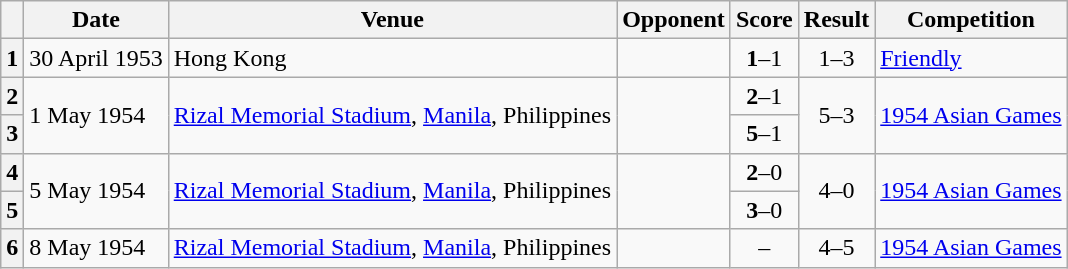<table class="wikitable sortable">
<tr>
<th scope="col"></th>
<th scope="col">Date</th>
<th scope="col">Venue</th>
<th scope="col">Opponent</th>
<th scope="col">Score</th>
<th scope="col">Result</th>
<th scope="col">Competition</th>
</tr>
<tr>
<th>1</th>
<td>30 April 1953</td>
<td>Hong Kong</td>
<td></td>
<td align="center"><strong>1</strong>–1</td>
<td align="center">1–3</td>
<td><a href='#'>Friendly</a></td>
</tr>
<tr>
<th>2</th>
<td rowspan="2">1 May 1954</td>
<td rowspan="2"><a href='#'>Rizal Memorial Stadium</a>, <a href='#'>Manila</a>, Philippines</td>
<td rowspan="2"></td>
<td align="center"><strong>2</strong>–1</td>
<td rowspan="2" align="center">5–3</td>
<td rowspan="2"><a href='#'>1954 Asian Games</a></td>
</tr>
<tr>
<th>3</th>
<td align="center"><strong>5</strong>–1</td>
</tr>
<tr>
<th>4</th>
<td rowspan="2">5 May 1954</td>
<td rowspan="2"><a href='#'>Rizal Memorial Stadium</a>, <a href='#'>Manila</a>, Philippines</td>
<td rowspan="2"></td>
<td align="center"><strong>2</strong>–0</td>
<td rowspan="2" align="center">4–0</td>
<td rowspan="2"><a href='#'>1954 Asian Games</a></td>
</tr>
<tr>
<th>5</th>
<td align="center"><strong>3</strong>–0</td>
</tr>
<tr>
<th>6</th>
<td>8 May 1954</td>
<td><a href='#'>Rizal Memorial Stadium</a>, <a href='#'>Manila</a>, Philippines</td>
<td></td>
<td align="center">–</td>
<td align="center">4–5</td>
<td><a href='#'>1954 Asian Games</a></td>
</tr>
</table>
